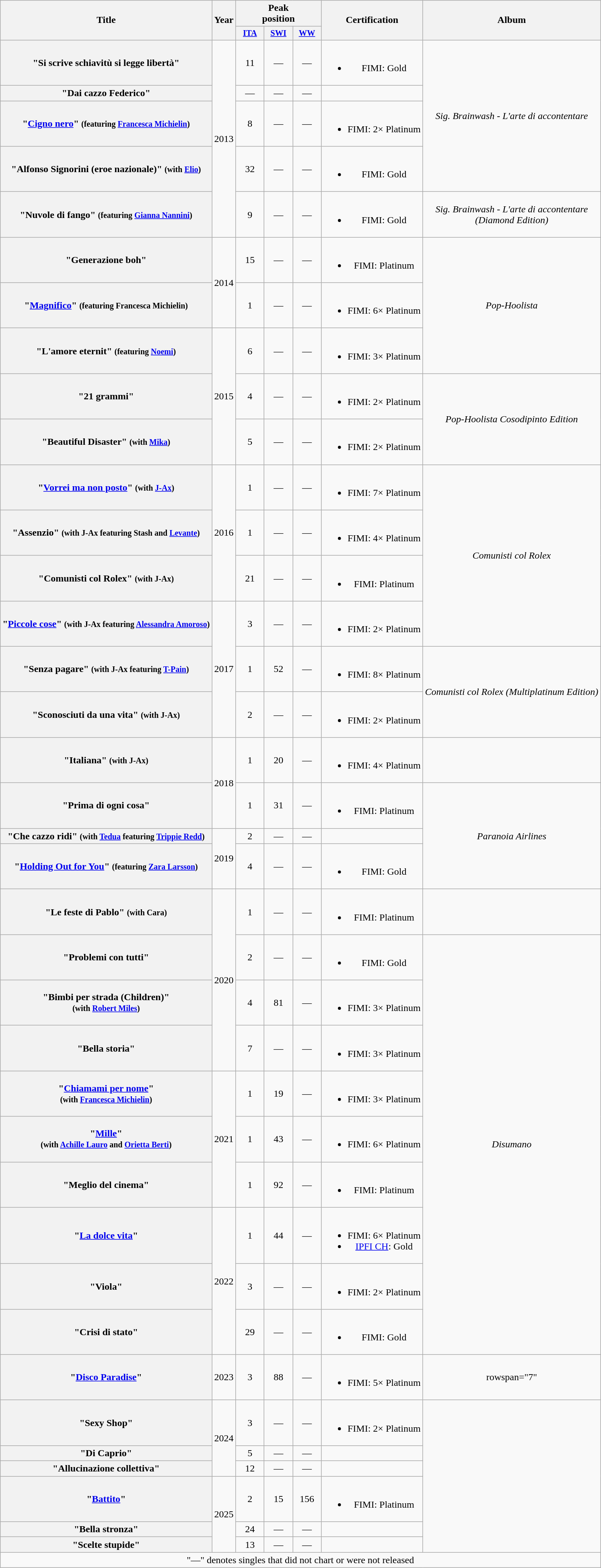<table class="wikitable plainrowheaders" style="text-align:center">
<tr>
<th scope="col" rowspan="2">Title</th>
<th scope="col" rowspan="2">Year</th>
<th scope="col" colspan="3">Peak<br>position</th>
<th scope="col" rowspan="2">Certification</th>
<th scope="col" rowspan="2">Album</th>
</tr>
<tr>
<th scope="col" style="width:3em;font-size:85%;"><a href='#'>ITA</a><br></th>
<th scope="col" style="width:3em;font-size:85%;"><a href='#'>SWI</a><br></th>
<th scope="col" style="width:3em;font-size:85%;"><a href='#'>WW</a><br></th>
</tr>
<tr>
<th scope="row">"Si scrive schiavitù si legge libertà"</th>
<td rowspan="5">2013</td>
<td>11</td>
<td>—</td>
<td>—</td>
<td><br><ul><li>FIMI: Gold</li></ul></td>
<td rowspan="4"><em>Sig. Brainwash - L'arte di accontentare</em></td>
</tr>
<tr>
<th scope="row">"Dai cazzo Federico"</th>
<td>—</td>
<td>—</td>
<td>—</td>
<td></td>
</tr>
<tr>
<th scope="row">"<a href='#'>Cigno nero</a>" <small>(featuring <a href='#'>Francesca Michielin</a>)</small></th>
<td>8</td>
<td>—</td>
<td>—</td>
<td><br><ul><li>FIMI: 2× Platinum</li></ul></td>
</tr>
<tr>
<th scope="row">"Alfonso Signorini (eroe nazionale)" <small> (with <a href='#'>Elio</a>)</small></th>
<td>32</td>
<td>—</td>
<td>—</td>
<td><br><ul><li>FIMI: Gold</li></ul></td>
</tr>
<tr>
<th scope="row">"Nuvole di fango" <small>(featuring <a href='#'>Gianna Nannini</a>)</small></th>
<td>9</td>
<td>—</td>
<td>—</td>
<td><br><ul><li>FIMI: Gold</li></ul></td>
<td><em>Sig. Brainwash - L'arte di accontentare<br>(Diamond Edition)</em></td>
</tr>
<tr>
<th scope="row">"Generazione boh"</th>
<td rowspan="2">2014</td>
<td>15</td>
<td>—</td>
<td>—</td>
<td><br><ul><li>FIMI: Platinum</li></ul></td>
<td rowspan="3"><em>Pop-Hoolista</em></td>
</tr>
<tr>
<th scope="row">"<a href='#'>Magnifico</a>" <small>(featuring Francesca Michielin)</small></th>
<td>1</td>
<td>—</td>
<td>—</td>
<td><br><ul><li>FIMI: 6× Platinum</li></ul></td>
</tr>
<tr>
<th scope="row">"L'amore eternit" <small>(featuring <a href='#'>Noemi</a>)</small></th>
<td rowspan="3">2015</td>
<td>6</td>
<td>—</td>
<td>—</td>
<td><br><ul><li>FIMI: 3× Platinum</li></ul></td>
</tr>
<tr>
<th scope="row">"21 grammi"</th>
<td>4</td>
<td>—</td>
<td>—</td>
<td><br><ul><li>FIMI: 2× Platinum</li></ul></td>
<td rowspan="2"><em>Pop-Hoolista Cosodipinto Edition</em></td>
</tr>
<tr>
<th scope="row">"Beautiful Disaster" <small>(with <a href='#'>Mika</a>)</small></th>
<td>5</td>
<td>—</td>
<td>—</td>
<td><br><ul><li>FIMI: 2× Platinum</li></ul></td>
</tr>
<tr>
<th scope="row">"<a href='#'>Vorrei ma non posto</a>" <small>(with <a href='#'>J-Ax</a>)</small></th>
<td rowspan="3">2016</td>
<td>1</td>
<td>—</td>
<td>—</td>
<td><br><ul><li>FIMI: 7× Platinum</li></ul></td>
<td rowspan="4"><em>Comunisti col Rolex</em></td>
</tr>
<tr>
<th scope="row">"Assenzio" <small>(with J-Ax featuring Stash and <a href='#'>Levante</a>)</small></th>
<td>1</td>
<td>—</td>
<td>—</td>
<td><br><ul><li>FIMI: 4× Platinum</li></ul></td>
</tr>
<tr>
<th scope="row">"Comunisti col Rolex" <small>(with J-Ax)</small></th>
<td>21</td>
<td>—</td>
<td>—</td>
<td><br><ul><li>FIMI: Platinum</li></ul></td>
</tr>
<tr>
<th scope="row">"<a href='#'>Piccole cose</a>" <small>(with J-Ax featuring <a href='#'>Alessandra Amoroso</a>)</small></th>
<td rowspan="3">2017</td>
<td>3</td>
<td>—</td>
<td>—</td>
<td><br><ul><li>FIMI: 2× Platinum</li></ul></td>
</tr>
<tr>
<th scope="row">"Senza pagare" <small>(with J-Ax featuring <a href='#'>T-Pain</a>)</small></th>
<td>1</td>
<td>52</td>
<td>—</td>
<td><br><ul><li>FIMI: 8× Platinum</li></ul></td>
<td rowspan="2"><em>Comunisti col Rolex (Multiplatinum Edition)</em></td>
</tr>
<tr>
<th scope="row">"Sconosciuti da una vita" <small>(with J-Ax)</small></th>
<td>2</td>
<td>—</td>
<td>—</td>
<td><br><ul><li>FIMI: 2× Platinum</li></ul></td>
</tr>
<tr>
<th scope="row">"Italiana" <small>(with J-Ax)</small></th>
<td rowspan="2">2018</td>
<td>1</td>
<td>20</td>
<td>—</td>
<td><br><ul><li>FIMI: 4× Platinum</li></ul></td>
<td></td>
</tr>
<tr>
<th scope="row">"Prima di ogni cosa"</th>
<td>1</td>
<td>31</td>
<td>—</td>
<td><br><ul><li>FIMI: Platinum</li></ul></td>
<td rowspan="3"><em>Paranoia Airlines</em></td>
</tr>
<tr>
<th scope="row">"Che cazzo ridi" <small>(with <a href='#'>Tedua</a> featuring <a href='#'>Trippie Redd</a>)</small></th>
<td rowspan="2">2019</td>
<td>2<br></td>
<td>—</td>
<td>—</td>
<td></td>
</tr>
<tr>
<th scope="row">"<a href='#'>Holding Out for You</a>" <small>(featuring <a href='#'>Zara Larsson</a>)</small></th>
<td>4<br></td>
<td>—</td>
<td>—</td>
<td><br><ul><li>FIMI: Gold</li></ul></td>
</tr>
<tr>
<th scope="row">"Le feste di Pablo" <small>(with Cara)</small></th>
<td rowspan=4>2020</td>
<td>1<br></td>
<td>—</td>
<td>—</td>
<td><br><ul><li>FIMI: Platinum</li></ul></td>
<td></td>
</tr>
<tr>
<th scope="row">"Problemi con tutti"</th>
<td>2</td>
<td>—</td>
<td>—</td>
<td><br><ul><li>FIMI: Gold</li></ul></td>
<td rowspan="9"><em>Disumano</em></td>
</tr>
<tr>
<th scope="row">"Bimbi per strada (Children)"<br><small>(with <a href='#'>Robert Miles</a>)</small></th>
<td>4</td>
<td>81</td>
<td>—</td>
<td><br><ul><li>FIMI: 3× Platinum</li></ul></td>
</tr>
<tr>
<th scope="row">"Bella storia"</th>
<td>7</td>
<td>—</td>
<td>—</td>
<td><br><ul><li>FIMI: 3× Platinum</li></ul></td>
</tr>
<tr>
<th scope="row">"<a href='#'>Chiamami per nome</a>"<br><small>(with <a href='#'>Francesca Michielin</a>)</small></th>
<td rowspan="3">2021</td>
<td>1</td>
<td>19</td>
<td>—</td>
<td><br><ul><li>FIMI: 3× Platinum</li></ul></td>
</tr>
<tr>
<th scope="row">"<a href='#'>Mille</a>"<br><small>(with <a href='#'>Achille Lauro</a> and <a href='#'>Orietta Berti</a>)</small></th>
<td>1</td>
<td>43</td>
<td>—</td>
<td><br><ul><li>FIMI: 6× Platinum</li></ul></td>
</tr>
<tr>
<th scope="row">"Meglio del cinema"</th>
<td>1</td>
<td>92</td>
<td>—</td>
<td><br><ul><li>FIMI: Platinum</li></ul></td>
</tr>
<tr>
<th scope="row">"<a href='#'>La dolce vita</a>"<br></th>
<td rowspan="3">2022</td>
<td>1</td>
<td>44</td>
<td>—</td>
<td><br><ul><li>FIMI: 6× Platinum</li><li><a href='#'>IPFI CH</a>: Gold</li></ul></td>
</tr>
<tr>
<th scope="row">"Viola"<br></th>
<td>3</td>
<td>—</td>
<td>—</td>
<td><br><ul><li>FIMI: 2× Platinum</li></ul></td>
</tr>
<tr>
<th scope="row">"Crisi di stato"</th>
<td>29</td>
<td>—</td>
<td>—</td>
<td><br><ul><li>FIMI: Gold</li></ul></td>
</tr>
<tr>
<th scope="row">"<a href='#'>Disco Paradise</a>"<br></th>
<td>2023</td>
<td>3</td>
<td>88</td>
<td>—</td>
<td><br><ul><li>FIMI: 5× Platinum</li></ul></td>
<td>rowspan="7" </td>
</tr>
<tr>
<th scope="row">"Sexy Shop"<br></th>
<td rowspan="3">2024</td>
<td>3</td>
<td>—</td>
<td>—</td>
<td><br><ul><li>FIMI: 2× Platinum</li></ul></td>
</tr>
<tr>
<th scope="row">"Di Caprio"<br></th>
<td>5</td>
<td>—</td>
<td>—</td>
<td></td>
</tr>
<tr>
<th scope="row">"Allucinazione collettiva"</th>
<td>12</td>
<td>—</td>
<td>—</td>
<td></td>
</tr>
<tr>
<th scope="row">"<a href='#'>Battito</a>"</th>
<td rowspan="3">2025</td>
<td>2</td>
<td>15</td>
<td>156</td>
<td><br><ul><li>FIMI: Platinum</li></ul></td>
</tr>
<tr>
<th scope="row">"Bella stronza"<br></th>
<td>24</td>
<td>—</td>
<td>—</td>
<td></td>
</tr>
<tr>
<th scope="row">"Scelte stupide"<br></th>
<td>13<br></td>
<td>—</td>
<td>—</td>
<td></td>
</tr>
<tr>
<td colspan="7">"—" denotes singles that did not chart or were not released</td>
</tr>
</table>
